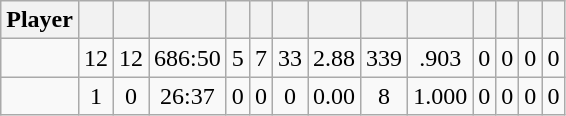<table class="wikitable sortable" style="text-align:center;">
<tr>
<th>Player</th>
<th></th>
<th></th>
<th></th>
<th></th>
<th></th>
<th></th>
<th></th>
<th></th>
<th></th>
<th></th>
<th></th>
<th></th>
<th></th>
</tr>
<tr>
<td style=white-space:nowrap></td>
<td>12</td>
<td>12</td>
<td>686:50</td>
<td>5</td>
<td>7</td>
<td>33</td>
<td>2.88</td>
<td>339</td>
<td>.903</td>
<td>0</td>
<td>0</td>
<td>0</td>
<td>0</td>
</tr>
<tr>
<td style=white-space:nowrap></td>
<td>1</td>
<td>0</td>
<td>26:37</td>
<td>0</td>
<td>0</td>
<td>0</td>
<td>0.00</td>
<td>8</td>
<td>1.000</td>
<td>0</td>
<td>0</td>
<td>0</td>
<td>0</td>
</tr>
</table>
